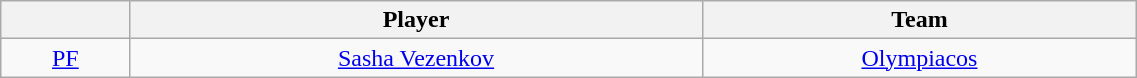<table class="wikitable" style="text-align: center;" width="60%">
<tr>
<th style="text-align:center;"></th>
<th style="text-align:center;">Player</th>
<th style="text-align:center;">Team</th>
</tr>
<tr>
<td style="text-align:center;"><a href='#'>PF</a></td>
<td> <a href='#'>Sasha Vezenkov</a></td>
<td><a href='#'>Olympiacos</a></td>
</tr>
</table>
